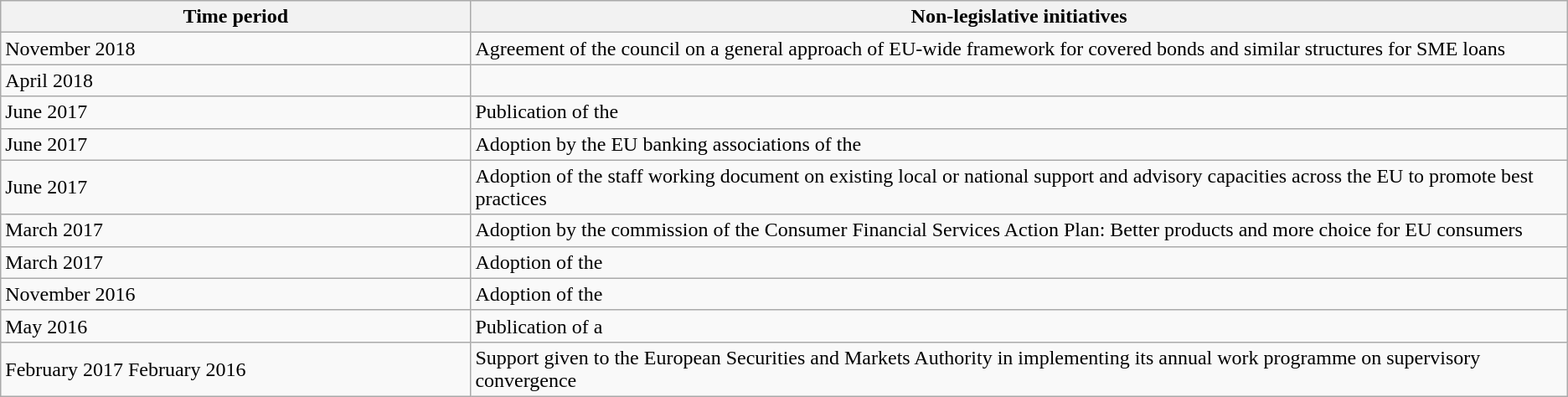<table class="wikitable center">
<tr>
<th scope="col">Time period</th>
<th scope="col">Non-legislative initiatives</th>
</tr>
<tr>
<td>November 2018</td>
<td style="width:70%;">Agreement of the council on a general approach of EU-wide framework for covered bonds and similar structures for SME loans</td>
</tr>
<tr>
<td>April 2018</td>
<td style="width:70%;"></td>
</tr>
<tr>
<td>June 2017</td>
<td style="width:70%;">Publication of the </td>
</tr>
<tr>
<td>June 2017</td>
<td style="width:70%;">Adoption by the EU banking associations of the </td>
</tr>
<tr>
<td>June 2017</td>
<td style="width:70%;">Adoption of the staff working document on existing local or national support and advisory capacities across the EU to promote best practices</td>
</tr>
<tr>
<td>March 2017</td>
<td style="width:70%;">Adoption by the commission of the Consumer Financial Services Action Plan: Better products and more choice for EU consumers</td>
</tr>
<tr>
<td>March 2017</td>
<td style="width:70%;">Adoption of the </td>
</tr>
<tr>
<td>November 2016</td>
<td style="width:70%;">Adoption of the </td>
</tr>
<tr>
<td>May 2016</td>
<td style="width:70%;">Publication of a </td>
</tr>
<tr>
<td>February 2017 February 2016</td>
<td style="width:70%;">Support given to the European Securities and Markets Authority in implementing its annual work programme on supervisory convergence</td>
</tr>
</table>
